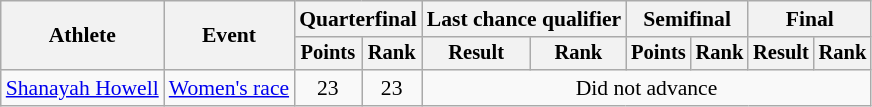<table class="wikitable" style="font-size:90%;">
<tr>
<th rowspan=2>Athlete</th>
<th rowspan=2>Event</th>
<th colspan=2>Quarterfinal</th>
<th colspan=2>Last chance qualifier</th>
<th colspan=2>Semifinal</th>
<th colspan=2>Final</th>
</tr>
<tr style="font-size:95%">
<th>Points</th>
<th>Rank</th>
<th>Result</th>
<th>Rank</th>
<th>Points</th>
<th>Rank</th>
<th>Result</th>
<th>Rank</th>
</tr>
<tr align=center>
<td align=left><a href='#'>Shanayah Howell</a></td>
<td align=left><a href='#'>Women's race</a></td>
<td>23</td>
<td>23</td>
<td colspan=6>Did not advance</td>
</tr>
</table>
